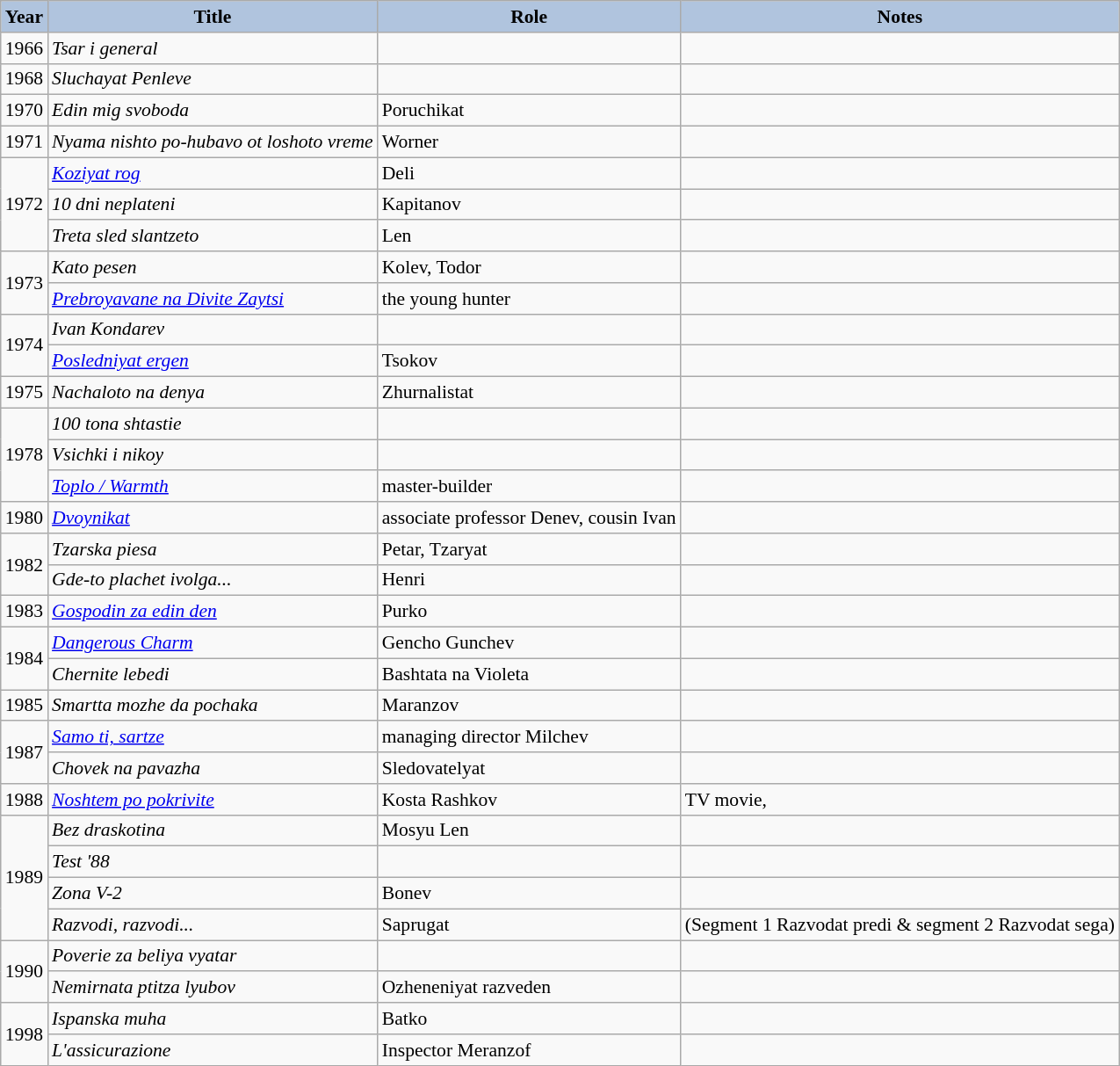<table class="wikitable" style="font-size: 90%;">
<tr>
<th style="background:#B0C4DE;">Year</th>
<th style="background:#B0C4DE;">Title</th>
<th style="background:#B0C4DE;">Role</th>
<th style="background:#B0C4DE;">Notes</th>
</tr>
<tr>
<td>1966</td>
<td><em>Tsar i general</em></td>
<td></td>
<td></td>
</tr>
<tr>
<td>1968</td>
<td><em>Sluchayat Penleve</em></td>
<td></td>
<td></td>
</tr>
<tr>
<td>1970</td>
<td><em>Edin mig svoboda</em></td>
<td>Poruchikat</td>
<td></td>
</tr>
<tr>
<td>1971</td>
<td><em>Nyama nishto po-hubavo ot loshoto vreme</em></td>
<td>Worner</td>
<td></td>
</tr>
<tr>
<td rowspan="3">1972</td>
<td><em><a href='#'>Koziyat rog</a></em></td>
<td>Deli</td>
<td></td>
</tr>
<tr>
<td><em>10 dni neplateni</em></td>
<td>Kapitanov</td>
<td></td>
</tr>
<tr>
<td><em>Treta sled slantzeto</em></td>
<td>Len</td>
<td></td>
</tr>
<tr>
<td rowspan="2">1973</td>
<td><em>Kato pesen</em></td>
<td>Kolev, Todor</td>
<td></td>
</tr>
<tr>
<td><em><a href='#'>Prebroyavane na Divite Zaytsi</a></em></td>
<td>the young hunter</td>
<td></td>
</tr>
<tr>
<td rowspan="2">1974</td>
<td><em>Ivan Kondarev</em></td>
<td></td>
<td></td>
</tr>
<tr>
<td><em><a href='#'>Posledniyat ergen</a></em></td>
<td>Tsokov</td>
<td></td>
</tr>
<tr>
<td>1975</td>
<td><em>Nachaloto na denya</em></td>
<td>Zhurnalistat</td>
<td></td>
</tr>
<tr>
<td rowspan="3">1978</td>
<td><em>100 tona shtastie</em></td>
<td></td>
<td></td>
</tr>
<tr>
<td><em>Vsichki i nikoy</em></td>
<td></td>
<td></td>
</tr>
<tr>
<td><em><a href='#'>Toplo / Warmth</a></em></td>
<td>master-builder</td>
<td></td>
</tr>
<tr>
<td>1980</td>
<td><em><a href='#'>Dvoynikat</a></em></td>
<td>associate professor Denev, cousin Ivan</td>
<td></td>
</tr>
<tr>
<td rowspan="2">1982</td>
<td><em>Tzarska piesa</em></td>
<td>Petar, Tzaryat</td>
<td></td>
</tr>
<tr>
<td><em>Gde-to plachet ivolga...</em></td>
<td>Henri</td>
<td></td>
</tr>
<tr>
<td>1983</td>
<td><em><a href='#'>Gospodin za edin den</a></em></td>
<td>Purko</td>
<td></td>
</tr>
<tr>
<td rowspan="2">1984</td>
<td><em><a href='#'>Dangerous Charm</a></em></td>
<td>Gencho Gunchev</td>
<td></td>
</tr>
<tr>
<td><em>Chernite lebedi</em></td>
<td>Bashtata na Violeta</td>
<td></td>
</tr>
<tr>
<td>1985</td>
<td><em>Smartta mozhe da pochaka</em></td>
<td>Maranzov</td>
<td></td>
</tr>
<tr>
<td rowspan="2">1987</td>
<td><em><a href='#'>Samo ti, sartze</a></em></td>
<td>managing director Milchev</td>
<td></td>
</tr>
<tr>
<td><em>Chovek na pavazha</em></td>
<td>Sledovatelyat</td>
<td></td>
</tr>
<tr>
<td>1988</td>
<td><em><a href='#'>Noshtem po pokrivite</a></em></td>
<td>Kosta Rashkov</td>
<td>TV movie, </td>
</tr>
<tr>
<td rowspan="4">1989</td>
<td><em>Bez draskotina</em></td>
<td>Mosyu Len</td>
<td></td>
</tr>
<tr>
<td><em>Test '88</em></td>
<td></td>
<td></td>
</tr>
<tr>
<td><em>Zona V-2</em></td>
<td>Bonev</td>
<td></td>
</tr>
<tr>
<td><em>Razvodi, razvodi...</em></td>
<td>Saprugat</td>
<td>(Segment 1 Razvodat predi & segment 2 Razvodat sega)</td>
</tr>
<tr>
<td rowspan="2">1990</td>
<td><em>Poverie za beliya vyatar</em></td>
<td></td>
<td></td>
</tr>
<tr>
<td><em>Nemirnata ptitza lyubov</em></td>
<td>Ozheneniyat razveden</td>
<td></td>
</tr>
<tr>
<td rowspan="2">1998</td>
<td><em>Ispanska muha</em></td>
<td>Batko</td>
<td></td>
</tr>
<tr>
<td><em>L'assicurazione</em></td>
<td>Inspector Meranzof</td>
<td></td>
</tr>
</table>
